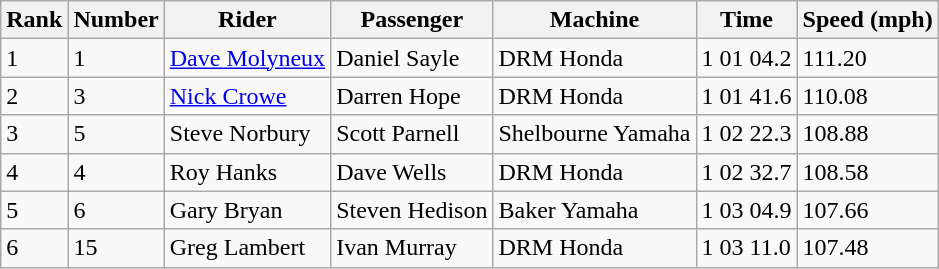<table class="wikitable">
<tr>
<th>Rank</th>
<th>Number</th>
<th>Rider</th>
<th>Passenger</th>
<th>Machine</th>
<th>Time</th>
<th>Speed (mph)</th>
</tr>
<tr>
<td>1</td>
<td>1</td>
<td> <a href='#'>Dave Molyneux</a></td>
<td>Daniel Sayle</td>
<td>DRM Honda</td>
<td>1 01 04.2</td>
<td>111.20</td>
</tr>
<tr>
<td>2</td>
<td>3</td>
<td> <a href='#'>Nick Crowe</a></td>
<td>Darren Hope</td>
<td>DRM Honda</td>
<td>1 01 41.6</td>
<td>110.08</td>
</tr>
<tr>
<td>3</td>
<td>5</td>
<td> Steve Norbury</td>
<td>Scott Parnell</td>
<td>Shelbourne Yamaha</td>
<td>1 02 22.3</td>
<td>108.88</td>
</tr>
<tr>
<td>4</td>
<td>4</td>
<td> Roy Hanks</td>
<td>Dave Wells</td>
<td>DRM Honda</td>
<td>1 02 32.7</td>
<td>108.58</td>
</tr>
<tr>
<td>5</td>
<td>6</td>
<td> Gary Bryan</td>
<td>Steven Hedison</td>
<td>Baker Yamaha</td>
<td>1 03 04.9</td>
<td>107.66</td>
</tr>
<tr>
<td>6</td>
<td>15</td>
<td> Greg Lambert</td>
<td>Ivan Murray</td>
<td>DRM Honda</td>
<td>1 03 11.0</td>
<td>107.48</td>
</tr>
</table>
